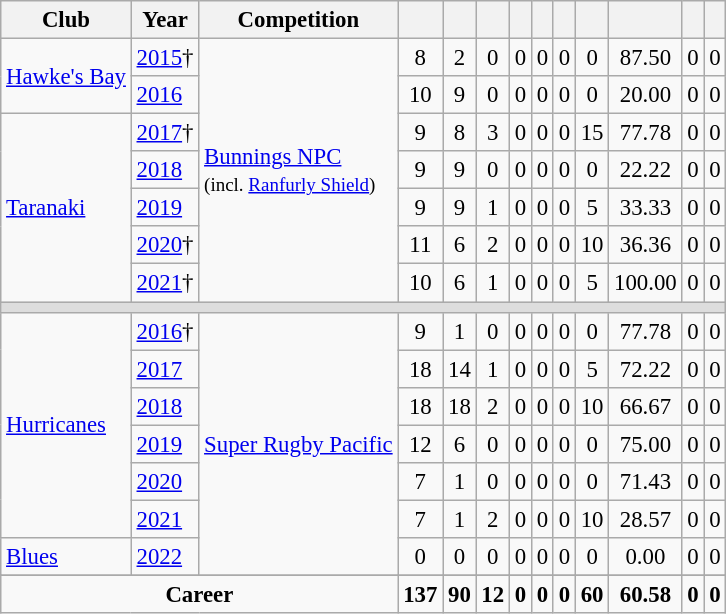<table class="wikitable sortable" style="text-align:center; font-size:95%">
<tr>
<th>Club</th>
<th>Year</th>
<th>Competition</th>
<th></th>
<th></th>
<th></th>
<th></th>
<th></th>
<th></th>
<th></th>
<th></th>
<th></th>
<th></th>
</tr>
<tr>
<td rowspan=2 style="text-align:left;"><a href='#'>Hawke's Bay</a></td>
<td style="text-align:left;"><a href='#'>2015</a>†</td>
<td rowspan=7 style="text-align:left;"><a href='#'>Bunnings NPC</a><br><small>(incl. <a href='#'>Ranfurly Shield</a>)</small></td>
<td>8</td>
<td>2</td>
<td>0</td>
<td>0</td>
<td>0</td>
<td>0</td>
<td>0</td>
<td>87.50</td>
<td>0</td>
<td>0</td>
</tr>
<tr>
<td style="text-align:left;"><a href='#'>2016</a></td>
<td>10</td>
<td>9</td>
<td>0</td>
<td>0</td>
<td>0</td>
<td>0</td>
<td>0</td>
<td>20.00</td>
<td>0</td>
<td>0</td>
</tr>
<tr>
<td rowspan=5 style="text-align:left;"><a href='#'>Taranaki</a></td>
<td style="text-align:left;"><a href='#'>2017</a>†</td>
<td>9</td>
<td>8</td>
<td>3</td>
<td>0</td>
<td>0</td>
<td>0</td>
<td>15</td>
<td>77.78</td>
<td>0</td>
<td>0</td>
</tr>
<tr>
<td style="text-align:left;"><a href='#'>2018</a></td>
<td>9</td>
<td>9</td>
<td>0</td>
<td>0</td>
<td>0</td>
<td>0</td>
<td>0</td>
<td>22.22</td>
<td>0</td>
<td>0</td>
</tr>
<tr>
<td style="text-align:left;"><a href='#'>2019</a></td>
<td>9</td>
<td>9</td>
<td>1</td>
<td>0</td>
<td>0</td>
<td>0</td>
<td>5</td>
<td>33.33</td>
<td>0</td>
<td>0</td>
</tr>
<tr>
<td style="text-align:left;"><a href='#'>2020</a>†</td>
<td>11</td>
<td>6</td>
<td>2</td>
<td>0</td>
<td>0</td>
<td>0</td>
<td>10</td>
<td>36.36</td>
<td>0</td>
<td>0</td>
</tr>
<tr>
<td style="text-align:left;"><a href='#'>2021</a>†</td>
<td>10</td>
<td>6</td>
<td>1</td>
<td>0</td>
<td>0</td>
<td>0</td>
<td>5</td>
<td>100.00</td>
<td>0</td>
<td>0</td>
</tr>
<tr>
<td colspan=13 style="background-color: #DDDDDD"></td>
</tr>
<tr>
<td rowspan=6 style="text-align:left;"><a href='#'>Hurricanes</a></td>
<td style="text-align:left;"><a href='#'>2016</a>†</td>
<td rowspan=7 style="text-align:left;"><a href='#'>Super Rugby Pacific</a></td>
<td>9</td>
<td>1</td>
<td>0</td>
<td>0</td>
<td>0</td>
<td>0</td>
<td>0</td>
<td>77.78</td>
<td>0</td>
<td>0</td>
</tr>
<tr>
<td style="text-align:left;"><a href='#'>2017</a></td>
<td>18</td>
<td>14</td>
<td>1</td>
<td>0</td>
<td>0</td>
<td>0</td>
<td>5</td>
<td>72.22</td>
<td>0</td>
<td>0</td>
</tr>
<tr>
<td style="text-align:left;"><a href='#'>2018</a></td>
<td>18</td>
<td>18</td>
<td>2</td>
<td>0</td>
<td>0</td>
<td>0</td>
<td>10</td>
<td>66.67</td>
<td>0</td>
<td>0</td>
</tr>
<tr>
<td style="text-align:left;"><a href='#'>2019</a></td>
<td>12</td>
<td>6</td>
<td>0</td>
<td>0</td>
<td>0</td>
<td>0</td>
<td>0</td>
<td>75.00</td>
<td>0</td>
<td>0</td>
</tr>
<tr>
<td style="text-align:left;"><a href='#'>2020</a></td>
<td>7</td>
<td>1</td>
<td>0</td>
<td>0</td>
<td>0</td>
<td>0</td>
<td>0</td>
<td>71.43</td>
<td>0</td>
<td>0</td>
</tr>
<tr>
<td style="text-align:left;"><a href='#'>2021</a></td>
<td>7</td>
<td>1</td>
<td>2</td>
<td>0</td>
<td>0</td>
<td>0</td>
<td>10</td>
<td>28.57</td>
<td>0</td>
<td>0</td>
</tr>
<tr>
<td rowspan=1 style="text-align:left;"><a href='#'>Blues</a></td>
<td style="text-align:left;"><a href='#'>2022</a></td>
<td>0</td>
<td>0</td>
<td>0</td>
<td>0</td>
<td>0</td>
<td>0</td>
<td>0</td>
<td>0.00</td>
<td>0</td>
<td>0</td>
</tr>
<tr>
</tr>
<tr class="sortbottom" valign="top">
<td colspan=3 style="text-align: center"><strong>Career</strong></td>
<td><strong>137</strong></td>
<td><strong>90</strong></td>
<td><strong>12</strong></td>
<td><strong>0</strong></td>
<td><strong>0</strong></td>
<td><strong>0</strong></td>
<td><strong>60</strong></td>
<td><strong>60.58</strong></td>
<td><strong>0</strong></td>
<td><strong>0</strong></td>
</tr>
</table>
